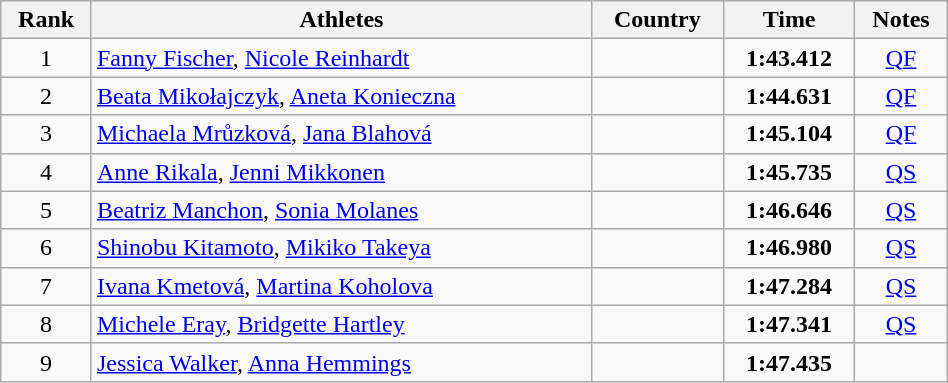<table class="wikitable sortable" width=50% style="text-align:center">
<tr>
<th>Rank</th>
<th>Athletes</th>
<th>Country</th>
<th>Time</th>
<th>Notes</th>
</tr>
<tr>
<td>1</td>
<td align=left><a href='#'>Fanny Fischer</a>, <a href='#'>Nicole Reinhardt</a></td>
<td align=left></td>
<td><strong>1:43.412</strong></td>
<td><a href='#'>QF</a></td>
</tr>
<tr>
<td>2</td>
<td align=left><a href='#'>Beata Mikołajczyk</a>, <a href='#'>Aneta Konieczna</a></td>
<td align=left></td>
<td><strong>1:44.631</strong></td>
<td><a href='#'>QF</a></td>
</tr>
<tr>
<td>3</td>
<td align=left><a href='#'>Michaela Mrůzková</a>, <a href='#'>Jana Blahová</a></td>
<td align=left></td>
<td><strong>1:45.104</strong></td>
<td><a href='#'>QF</a></td>
</tr>
<tr>
<td>4</td>
<td align=left><a href='#'>Anne Rikala</a>, <a href='#'>Jenni Mikkonen</a></td>
<td align=left></td>
<td><strong>1:45.735</strong></td>
<td><a href='#'>QS</a></td>
</tr>
<tr>
<td>5</td>
<td align=left><a href='#'>Beatriz Manchon</a>, <a href='#'>Sonia Molanes</a></td>
<td align=left></td>
<td><strong>1:46.646</strong></td>
<td><a href='#'>QS</a></td>
</tr>
<tr>
<td>6</td>
<td align=left><a href='#'>Shinobu Kitamoto</a>, <a href='#'>Mikiko Takeya</a></td>
<td align=left></td>
<td><strong>1:46.980</strong></td>
<td><a href='#'>QS</a></td>
</tr>
<tr>
<td>7</td>
<td align=left><a href='#'>Ivana Kmetová</a>, <a href='#'>Martina Koholova</a></td>
<td align=left></td>
<td><strong>1:47.284</strong></td>
<td><a href='#'>QS</a></td>
</tr>
<tr>
<td>8</td>
<td align=left><a href='#'>Michele Eray</a>, <a href='#'>Bridgette Hartley</a></td>
<td align=left></td>
<td><strong>1:47.341</strong></td>
<td><a href='#'>QS</a></td>
</tr>
<tr>
<td>9</td>
<td align=left><a href='#'>Jessica Walker</a>, <a href='#'>Anna Hemmings</a></td>
<td align=left></td>
<td><strong>1:47.435</strong></td>
<td></td>
</tr>
</table>
